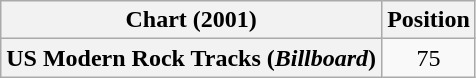<table class="wikitable plainrowheaders" style="text-align:center">
<tr>
<th>Chart (2001)</th>
<th>Position</th>
</tr>
<tr>
<th scope="row">US Modern Rock Tracks (<em>Billboard</em>)</th>
<td>75</td>
</tr>
</table>
